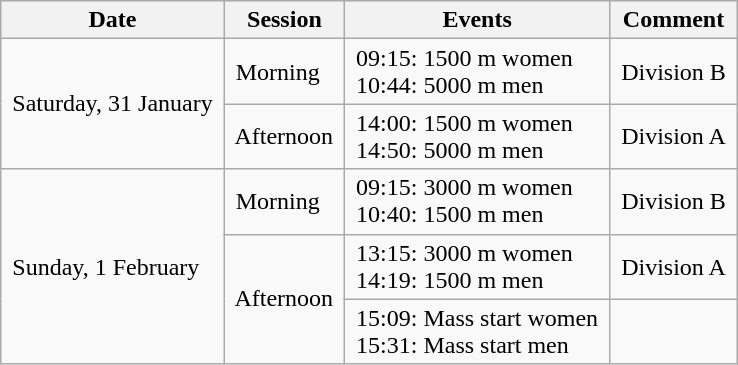<table class="wikitable" border="1">
<tr>
<th> Date </th>
<th> Session </th>
<th> Events </th>
<th> Comment </th>
</tr>
<tr>
<td rowspan=2> Saturday, 31 January </td>
<td> Morning </td>
<td> 09:15: 1500 m women <br> 10:44: 5000 m men </td>
<td> Division B </td>
</tr>
<tr>
<td> Afternoon </td>
<td> 14:00: 1500 m women <br> 14:50: 5000 m men </td>
<td> Division A </td>
</tr>
<tr>
<td rowspan=3> Sunday, 1 February </td>
<td> Morning </td>
<td> 09:15: 3000 m women <br> 10:40: 1500 m men </td>
<td> Division B </td>
</tr>
<tr>
<td rowspan=2> Afternoon </td>
<td> 13:15: 3000 m women <br> 14:19: 1500 m men </td>
<td> Division A </td>
</tr>
<tr>
<td> 15:09: Mass start women <br> 15:31: Mass start men </td>
<td></td>
</tr>
</table>
